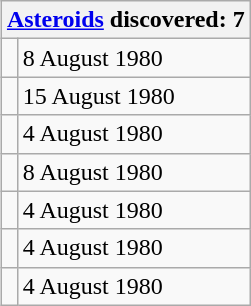<table class="wikitable collapsible" align="right" style="margin: 1em; margin-top: 0;">
<tr>
<th colspan="2" style="white-space: nowrap;"><a href='#'>Asteroids</a> discovered: 7</th>
</tr>
<tr>
<td></td>
<td>8 August 1980</td>
</tr>
<tr>
<td></td>
<td>15 August 1980</td>
</tr>
<tr>
<td></td>
<td>4 August 1980</td>
</tr>
<tr>
<td></td>
<td>8 August 1980</td>
</tr>
<tr>
<td></td>
<td>4 August 1980</td>
</tr>
<tr>
<td></td>
<td>4 August 1980</td>
</tr>
<tr>
<td></td>
<td>4 August 1980</td>
</tr>
</table>
